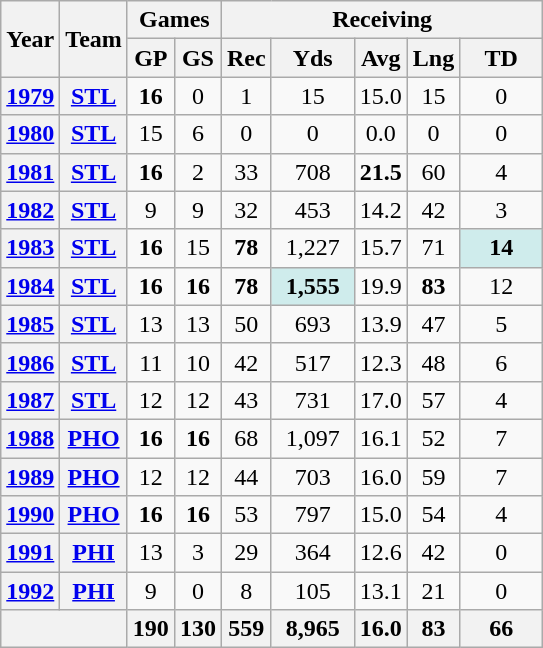<table class="wikitable" style="text-align:center">
<tr>
<th rowspan="2">Year</th>
<th rowspan="2">Team</th>
<th colspan="2">Games</th>
<th colspan="5">Receiving</th>
</tr>
<tr>
<th>GP</th>
<th>GS</th>
<th>Rec</th>
<th>Yds</th>
<th>Avg</th>
<th>Lng</th>
<th>TD</th>
</tr>
<tr>
<th><a href='#'>1979</a></th>
<th><a href='#'>STL</a></th>
<td><strong>16</strong></td>
<td>0</td>
<td>1</td>
<td>15</td>
<td>15.0</td>
<td>15</td>
<td>0</td>
</tr>
<tr>
<th><a href='#'>1980</a></th>
<th><a href='#'>STL</a></th>
<td>15</td>
<td>6</td>
<td>0</td>
<td>0</td>
<td>0.0</td>
<td>0</td>
<td>0</td>
</tr>
<tr>
<th><a href='#'>1981</a></th>
<th><a href='#'>STL</a></th>
<td><strong>16</strong></td>
<td>2</td>
<td>33</td>
<td>708</td>
<td><strong>21.5</strong></td>
<td>60</td>
<td>4</td>
</tr>
<tr>
<th><a href='#'>1982</a></th>
<th><a href='#'>STL</a></th>
<td>9</td>
<td>9</td>
<td>32</td>
<td>453</td>
<td>14.2</td>
<td>42</td>
<td>3</td>
</tr>
<tr>
<th><a href='#'>1983</a></th>
<th><a href='#'>STL</a></th>
<td><strong>16</strong></td>
<td>15</td>
<td><strong>78</strong></td>
<td>1,227</td>
<td>15.7</td>
<td>71</td>
<td style="background:#cfecec; width:3em;"><strong>14</strong></td>
</tr>
<tr>
<th><a href='#'>1984</a></th>
<th><a href='#'>STL</a></th>
<td><strong>16</strong></td>
<td><strong>16</strong></td>
<td><strong>78</strong></td>
<td style="background:#cfecec; width:3em;"><strong>1,555</strong></td>
<td>19.9</td>
<td><strong>83</strong></td>
<td>12</td>
</tr>
<tr>
<th><a href='#'>1985</a></th>
<th><a href='#'>STL</a></th>
<td>13</td>
<td>13</td>
<td>50</td>
<td>693</td>
<td>13.9</td>
<td>47</td>
<td>5</td>
</tr>
<tr>
<th><a href='#'>1986</a></th>
<th><a href='#'>STL</a></th>
<td>11</td>
<td>10</td>
<td>42</td>
<td>517</td>
<td>12.3</td>
<td>48</td>
<td>6</td>
</tr>
<tr>
<th><a href='#'>1987</a></th>
<th><a href='#'>STL</a></th>
<td>12</td>
<td>12</td>
<td>43</td>
<td>731</td>
<td>17.0</td>
<td>57</td>
<td>4</td>
</tr>
<tr>
<th><a href='#'>1988</a></th>
<th><a href='#'>PHO</a></th>
<td><strong>16</strong></td>
<td><strong>16</strong></td>
<td>68</td>
<td>1,097</td>
<td>16.1</td>
<td>52</td>
<td>7</td>
</tr>
<tr>
<th><a href='#'>1989</a></th>
<th><a href='#'>PHO</a></th>
<td>12</td>
<td>12</td>
<td>44</td>
<td>703</td>
<td>16.0</td>
<td>59</td>
<td>7</td>
</tr>
<tr>
<th><a href='#'>1990</a></th>
<th><a href='#'>PHO</a></th>
<td><strong>16</strong></td>
<td><strong>16</strong></td>
<td>53</td>
<td>797</td>
<td>15.0</td>
<td>54</td>
<td>4</td>
</tr>
<tr>
<th><a href='#'>1991</a></th>
<th><a href='#'>PHI</a></th>
<td>13</td>
<td>3</td>
<td>29</td>
<td>364</td>
<td>12.6</td>
<td>42</td>
<td>0</td>
</tr>
<tr>
<th><a href='#'>1992</a></th>
<th><a href='#'>PHI</a></th>
<td>9</td>
<td>0</td>
<td>8</td>
<td>105</td>
<td>13.1</td>
<td>21</td>
<td>0</td>
</tr>
<tr>
<th colspan="2"></th>
<th>190</th>
<th>130</th>
<th>559</th>
<th>8,965</th>
<th>16.0</th>
<th>83</th>
<th>66</th>
</tr>
</table>
